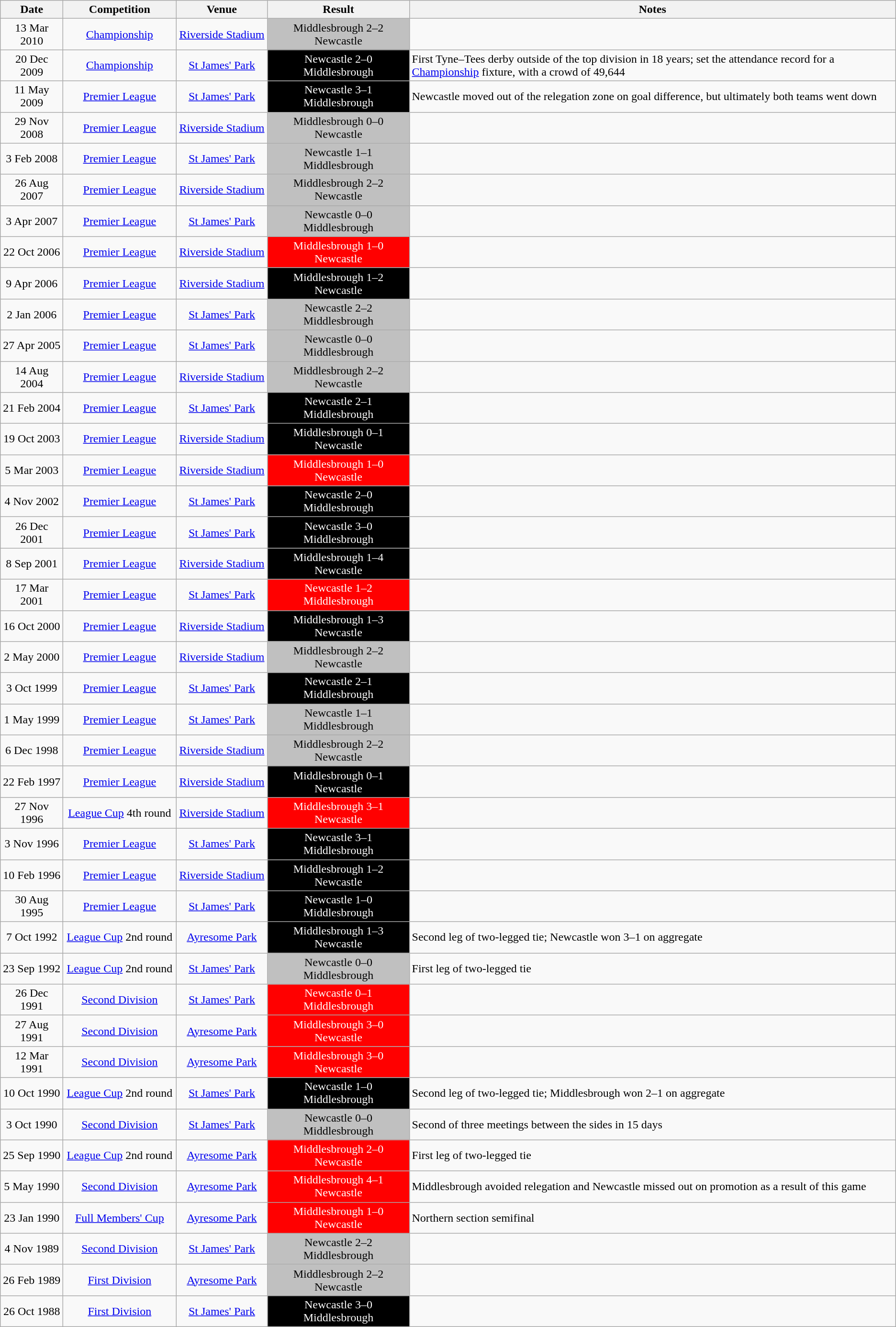<table class="wikitable" style="text-align:center">
<tr>
<th width=80>Date</th>
<th width=150>Competition</th>
<th width=120>Venue</th>
<th width=190>Result</th>
<th>Notes</th>
</tr>
<tr>
<td>13 Mar 2010</td>
<td><a href='#'>Championship</a></td>
<td><a href='#'>Riverside Stadium</a></td>
<td style="background:silver;color:black">Middlesbrough 2–2 Newcastle</td>
<td></td>
</tr>
<tr>
<td>20 Dec 2009</td>
<td><a href='#'>Championship</a></td>
<td><a href='#'>St James' Park</a></td>
<td style="background:black;color:white">Newcastle 2–0 Middlesbrough</td>
<td align=left>First Tyne–Tees derby outside of the top division in 18 years; set the attendance record for a <a href='#'>Championship</a> fixture, with a crowd of 49,644</td>
</tr>
<tr>
<td>11 May 2009</td>
<td><a href='#'>Premier League</a></td>
<td><a href='#'>St James' Park</a></td>
<td style="background:black;color:white">Newcastle 3–1 Middlesbrough</td>
<td align=left>Newcastle moved out of the relegation zone on goal difference, but ultimately both teams went down</td>
</tr>
<tr>
<td>29 Nov 2008</td>
<td><a href='#'>Premier League</a></td>
<td><a href='#'>Riverside Stadium</a></td>
<td style="background:silver;color:black">Middlesbrough 0–0 Newcastle</td>
<td></td>
</tr>
<tr>
<td>3 Feb 2008</td>
<td><a href='#'>Premier League</a></td>
<td><a href='#'>St James' Park</a></td>
<td style="background:silver;color:black">Newcastle 1–1 Middlesbrough</td>
<td></td>
</tr>
<tr>
<td>26 Aug 2007</td>
<td><a href='#'>Premier League</a></td>
<td><a href='#'>Riverside Stadium</a></td>
<td style="background:silver;color:black">Middlesbrough 2–2 Newcastle</td>
<td></td>
</tr>
<tr>
<td>3 Apr 2007</td>
<td><a href='#'>Premier League</a></td>
<td><a href='#'>St James' Park</a></td>
<td style="background:silver;color:black">Newcastle 0–0 Middlesbrough</td>
<td></td>
</tr>
<tr>
<td>22 Oct 2006</td>
<td><a href='#'>Premier League</a></td>
<td><a href='#'>Riverside Stadium</a></td>
<td style="background:red;color:white">Middlesbrough 1–0 Newcastle</td>
<td></td>
</tr>
<tr>
<td>9 Apr 2006</td>
<td><a href='#'>Premier League</a></td>
<td><a href='#'>Riverside Stadium</a></td>
<td style="background:black;color:white">Middlesbrough 1–2 Newcastle</td>
<td></td>
</tr>
<tr>
<td>2 Jan 2006</td>
<td><a href='#'>Premier League</a></td>
<td><a href='#'>St James' Park</a></td>
<td style="background:silver;color:black">Newcastle 2–2 Middlesbrough</td>
<td></td>
</tr>
<tr>
<td>27 Apr 2005</td>
<td><a href='#'>Premier League</a></td>
<td><a href='#'>St James' Park</a></td>
<td style="background:silver;color:black">Newcastle 0–0 Middlesbrough</td>
<td></td>
</tr>
<tr>
<td>14 Aug 2004</td>
<td><a href='#'>Premier League</a></td>
<td><a href='#'>Riverside Stadium</a></td>
<td style="background:silver;color:black">Middlesbrough 2–2 Newcastle</td>
<td></td>
</tr>
<tr>
<td>21 Feb 2004</td>
<td><a href='#'>Premier League</a></td>
<td><a href='#'>St James' Park</a></td>
<td style="background:black;color:white">Newcastle 2–1 Middlesbrough</td>
<td></td>
</tr>
<tr>
<td>19 Oct 2003</td>
<td><a href='#'>Premier League</a></td>
<td><a href='#'>Riverside Stadium</a></td>
<td style="background:black;color:white">Middlesbrough 0–1 Newcastle</td>
<td></td>
</tr>
<tr>
<td>5 Mar 2003</td>
<td><a href='#'>Premier League</a></td>
<td><a href='#'>Riverside Stadium</a></td>
<td style="background:red;color:white">Middlesbrough 1–0 Newcastle</td>
<td></td>
</tr>
<tr>
<td>4 Nov 2002</td>
<td><a href='#'>Premier League</a></td>
<td><a href='#'>St James' Park</a></td>
<td style="background:black;color:white">Newcastle 2–0 Middlesbrough</td>
<td></td>
</tr>
<tr>
<td>26 Dec 2001</td>
<td><a href='#'>Premier League</a></td>
<td><a href='#'>St James' Park</a></td>
<td style="background:black;color:white">Newcastle 3–0 Middlesbrough</td>
<td></td>
</tr>
<tr>
<td>8 Sep 2001</td>
<td><a href='#'>Premier League</a></td>
<td><a href='#'>Riverside Stadium</a></td>
<td style="background:black;color:white">Middlesbrough 1–4 Newcastle</td>
<td></td>
</tr>
<tr>
<td>17 Mar 2001</td>
<td><a href='#'>Premier League</a></td>
<td><a href='#'>St James' Park</a></td>
<td style="background:red;color:white">Newcastle 1–2 Middlesbrough</td>
<td></td>
</tr>
<tr>
<td>16 Oct 2000</td>
<td><a href='#'>Premier League</a></td>
<td><a href='#'>Riverside Stadium</a></td>
<td style="background:black;color:white">Middlesbrough 1–3 Newcastle</td>
<td></td>
</tr>
<tr>
<td>2 May 2000</td>
<td><a href='#'>Premier League</a></td>
<td><a href='#'>Riverside Stadium</a></td>
<td style="background:silver;color:black">Middlesbrough 2–2 Newcastle</td>
<td></td>
</tr>
<tr>
<td>3 Oct 1999</td>
<td><a href='#'>Premier League</a></td>
<td><a href='#'>St James' Park</a></td>
<td style="background:black;color:white">Newcastle 2–1 Middlesbrough</td>
<td></td>
</tr>
<tr>
<td>1 May 1999</td>
<td><a href='#'>Premier League</a></td>
<td><a href='#'>St James' Park</a></td>
<td style="background:silver;color:black">Newcastle 1–1 Middlesbrough</td>
<td></td>
</tr>
<tr>
<td>6 Dec 1998</td>
<td><a href='#'>Premier League</a></td>
<td><a href='#'>Riverside Stadium</a></td>
<td style="background:silver;color:black">Middlesbrough 2–2 Newcastle</td>
<td></td>
</tr>
<tr>
<td>22 Feb 1997</td>
<td><a href='#'>Premier League</a></td>
<td><a href='#'>Riverside Stadium</a></td>
<td style="background:black;color:white">Middlesbrough 0–1 Newcastle</td>
<td></td>
</tr>
<tr>
<td>27 Nov 1996</td>
<td><a href='#'>League Cup</a> 4th round</td>
<td><a href='#'>Riverside Stadium</a></td>
<td style="background:red;color:white">Middlesbrough 3–1 Newcastle</td>
<td></td>
</tr>
<tr>
<td>3 Nov 1996</td>
<td><a href='#'>Premier League</a></td>
<td><a href='#'>St James' Park</a></td>
<td style="background:black;color:white">Newcastle 3–1 Middlesbrough</td>
<td></td>
</tr>
<tr>
<td>10 Feb 1996</td>
<td><a href='#'>Premier League</a></td>
<td><a href='#'>Riverside Stadium</a></td>
<td style="background:black;color:white">Middlesbrough 1–2 Newcastle</td>
<td></td>
</tr>
<tr>
<td>30 Aug 1995</td>
<td><a href='#'>Premier League</a></td>
<td><a href='#'>St James' Park</a></td>
<td style="background:black;color:white">Newcastle 1–0 Middlesbrough</td>
<td></td>
</tr>
<tr>
<td>7 Oct 1992</td>
<td><a href='#'>League Cup</a> 2nd round</td>
<td><a href='#'>Ayresome Park</a></td>
<td style="background:black;color:white">Middlesbrough 1–3 Newcastle</td>
<td align=left>Second leg of two-legged tie; Newcastle won 3–1 on aggregate</td>
</tr>
<tr>
<td>23 Sep 1992</td>
<td><a href='#'>League Cup</a> 2nd round</td>
<td><a href='#'>St James' Park</a></td>
<td style="background:silver;color:black">Newcastle 0–0 Middlesbrough</td>
<td align=left>First leg of two-legged tie</td>
</tr>
<tr>
<td>26 Dec 1991</td>
<td><a href='#'>Second Division</a></td>
<td><a href='#'>St James' Park</a></td>
<td style="background:red;color:white">Newcastle 0–1 Middlesbrough</td>
<td></td>
</tr>
<tr>
<td>27 Aug 1991</td>
<td><a href='#'>Second Division</a></td>
<td><a href='#'>Ayresome Park</a></td>
<td style="background:red;color:white">Middlesbrough 3–0 Newcastle</td>
<td></td>
</tr>
<tr>
<td>12 Mar 1991</td>
<td><a href='#'>Second Division</a></td>
<td><a href='#'>Ayresome Park</a></td>
<td style="background:red;color:white">Middlesbrough 3–0 Newcastle</td>
<td></td>
</tr>
<tr>
<td>10 Oct 1990</td>
<td><a href='#'>League Cup</a> 2nd round</td>
<td><a href='#'>St James' Park</a></td>
<td style="background:black;color:white">Newcastle 1–0 Middlesbrough</td>
<td align=left>Second leg of two-legged tie; Middlesbrough won 2–1 on aggregate</td>
</tr>
<tr>
<td>3 Oct 1990</td>
<td><a href='#'>Second Division</a></td>
<td><a href='#'>St James' Park</a></td>
<td style="background:silver;color:black">Newcastle 0–0 Middlesbrough</td>
<td align=left>Second of three meetings between the sides in 15 days</td>
</tr>
<tr>
<td>25 Sep 1990</td>
<td><a href='#'>League Cup</a> 2nd round</td>
<td><a href='#'>Ayresome Park</a></td>
<td style="background:red;color:white">Middlesbrough 2–0 Newcastle</td>
<td align=left>First leg of two-legged tie</td>
</tr>
<tr>
<td>5 May 1990</td>
<td><a href='#'>Second Division</a></td>
<td><a href='#'>Ayresome Park</a></td>
<td style="background:red;color:white">Middlesbrough 4–1 Newcastle</td>
<td align=left>Middlesbrough avoided relegation and Newcastle missed out on promotion as a result of this game</td>
</tr>
<tr>
<td>23 Jan 1990</td>
<td><a href='#'>Full Members' Cup</a></td>
<td><a href='#'>Ayresome Park</a></td>
<td style="background:red;color:white">Middlesbrough 1–0 Newcastle</td>
<td align=left>Northern section semifinal</td>
</tr>
<tr>
<td>4 Nov 1989</td>
<td><a href='#'>Second Division</a></td>
<td><a href='#'>St James' Park</a></td>
<td style="background:silver;color:black">Newcastle 2–2 Middlesbrough</td>
<td></td>
</tr>
<tr>
<td>26 Feb 1989</td>
<td><a href='#'>First Division</a></td>
<td><a href='#'>Ayresome Park</a></td>
<td style="background:silver;color:black">Middlesbrough 2–2 Newcastle</td>
<td></td>
</tr>
<tr>
<td>26 Oct 1988</td>
<td><a href='#'>First Division</a></td>
<td><a href='#'>St James' Park</a></td>
<td style="background:black;color:white">Newcastle 3–0 Middlesbrough</td>
<td></td>
</tr>
</table>
